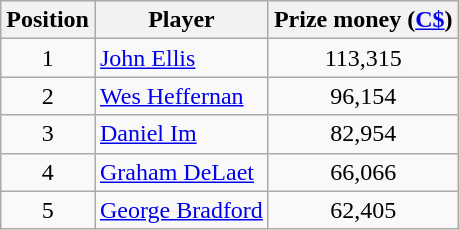<table class=wikitable>
<tr>
<th>Position</th>
<th>Player</th>
<th>Prize money (<a href='#'>C$</a>)</th>
</tr>
<tr>
<td align=center>1</td>
<td> <a href='#'>John Ellis</a></td>
<td align=center>113,315</td>
</tr>
<tr>
<td align=center>2</td>
<td> <a href='#'>Wes Heffernan</a></td>
<td align=center>96,154</td>
</tr>
<tr>
<td align=center>3</td>
<td> <a href='#'>Daniel Im</a></td>
<td align=center>82,954</td>
</tr>
<tr>
<td align=center>4</td>
<td> <a href='#'>Graham DeLaet</a></td>
<td align=center>66,066</td>
</tr>
<tr>
<td align=center>5</td>
<td> <a href='#'>George Bradford</a></td>
<td align=center>62,405</td>
</tr>
</table>
